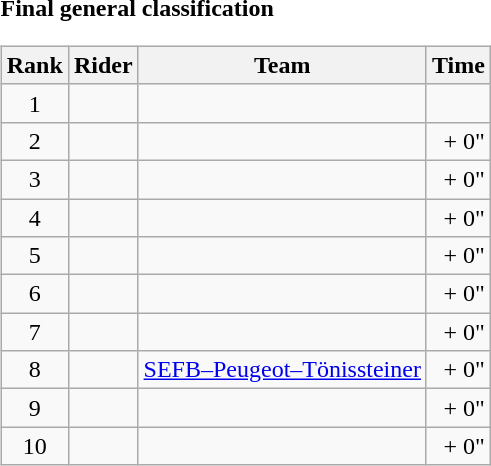<table>
<tr>
<td><strong>Final general classification</strong><br><table class="wikitable">
<tr>
<th scope="col">Rank</th>
<th scope="col">Rider</th>
<th scope="col">Team</th>
<th scope="col">Time</th>
</tr>
<tr>
<td style="text-align:center;">1</td>
<td></td>
<td></td>
<td style="text-align:right;"></td>
</tr>
<tr>
<td style="text-align:center;">2</td>
<td></td>
<td></td>
<td style="text-align:right;">+ 0"</td>
</tr>
<tr>
<td style="text-align:center;">3</td>
<td></td>
<td></td>
<td style="text-align:right;">+ 0"</td>
</tr>
<tr>
<td style="text-align:center;">4</td>
<td></td>
<td></td>
<td style="text-align:right;">+ 0"</td>
</tr>
<tr>
<td style="text-align:center;">5</td>
<td></td>
<td></td>
<td style="text-align:right;">+ 0"</td>
</tr>
<tr>
<td style="text-align:center;">6</td>
<td></td>
<td></td>
<td style="text-align:right;">+ 0"</td>
</tr>
<tr>
<td style="text-align:center;">7</td>
<td></td>
<td></td>
<td style="text-align:right;">+ 0"</td>
</tr>
<tr>
<td style="text-align:center;">8</td>
<td></td>
<td><a href='#'>SEFB–Peugeot–Tönissteiner</a></td>
<td style="text-align:right;">+ 0"</td>
</tr>
<tr>
<td style="text-align:center;">9</td>
<td></td>
<td></td>
<td style="text-align:right;">+ 0"</td>
</tr>
<tr>
<td style="text-align:center;">10</td>
<td></td>
<td></td>
<td style="text-align:right;">+ 0"</td>
</tr>
</table>
</td>
</tr>
</table>
